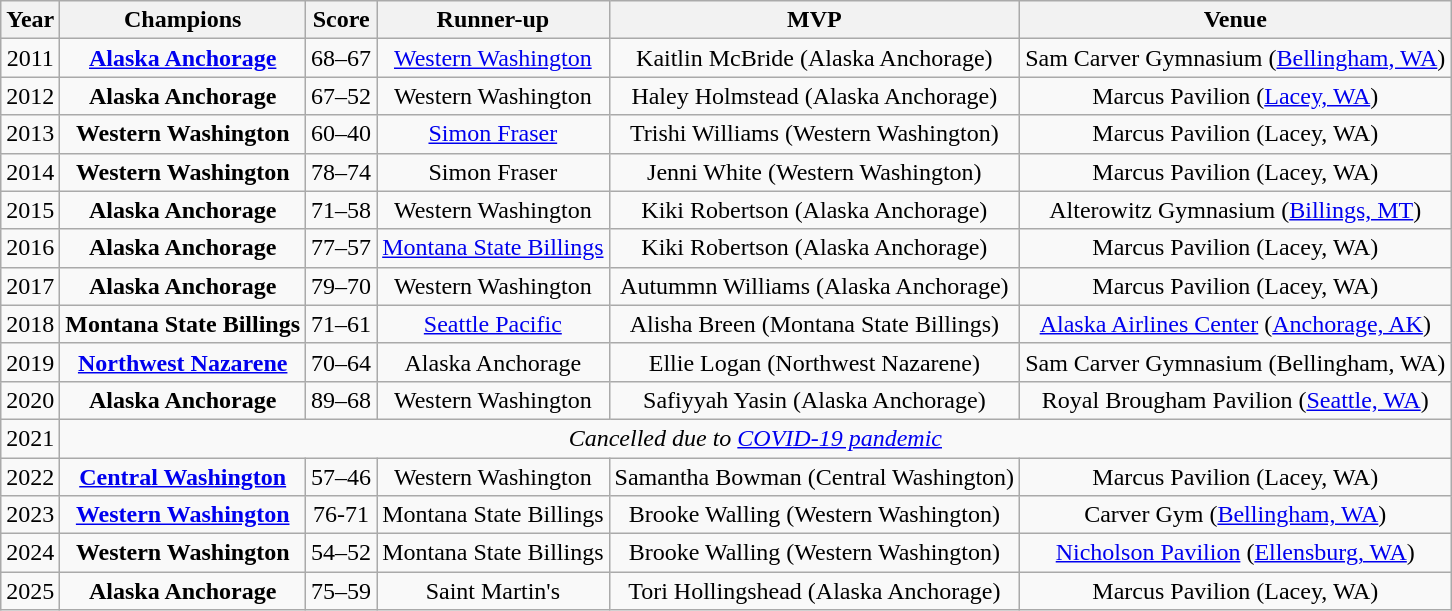<table class="wikitable sortable">
<tr>
<th>Year</th>
<th>Champions</th>
<th>Score</th>
<th>Runner-up</th>
<th>MVP</th>
<th>Venue</th>
</tr>
<tr align=center>
<td>2011</td>
<td><strong><a href='#'>Alaska Anchorage</a></strong></td>
<td>68–67</td>
<td><a href='#'>Western Washington</a></td>
<td>Kaitlin McBride (Alaska Anchorage)</td>
<td>Sam Carver Gymnasium (<a href='#'>Bellingham, WA</a>)</td>
</tr>
<tr align=center>
<td>2012</td>
<td><strong>Alaska Anchorage</strong></td>
<td>67–52</td>
<td>Western Washington</td>
<td>Haley Holmstead (Alaska Anchorage)</td>
<td>Marcus Pavilion (<a href='#'>Lacey, WA</a>)</td>
</tr>
<tr align=center>
<td>2013</td>
<td><strong>Western Washington</strong></td>
<td>60–40</td>
<td><a href='#'>Simon Fraser</a></td>
<td>Trishi Williams (Western Washington)</td>
<td>Marcus Pavilion (Lacey, WA)</td>
</tr>
<tr align=center>
<td>2014</td>
<td><strong>Western Washington</strong></td>
<td>78–74</td>
<td>Simon Fraser</td>
<td>Jenni White (Western Washington)</td>
<td>Marcus Pavilion (Lacey, WA)</td>
</tr>
<tr align=center>
<td>2015</td>
<td><strong>Alaska Anchorage</strong></td>
<td>71–58</td>
<td>Western Washington</td>
<td>Kiki Robertson (Alaska Anchorage)</td>
<td>Alterowitz Gymnasium (<a href='#'>Billings, MT</a>)</td>
</tr>
<tr align=center>
<td>2016</td>
<td><strong>Alaska Anchorage</strong></td>
<td>77–57</td>
<td><a href='#'>Montana State Billings</a></td>
<td>Kiki Robertson (Alaska Anchorage)</td>
<td>Marcus Pavilion (Lacey, WA)</td>
</tr>
<tr align=center>
<td>2017</td>
<td><strong>Alaska Anchorage</strong></td>
<td>79–70</td>
<td>Western Washington</td>
<td>Autummn Williams (Alaska Anchorage)</td>
<td>Marcus Pavilion (Lacey, WA)</td>
</tr>
<tr align=center>
<td>2018</td>
<td><strong>Montana State Billings</strong></td>
<td>71–61</td>
<td><a href='#'>Seattle Pacific</a></td>
<td>Alisha Breen (Montana State Billings)</td>
<td><a href='#'>Alaska Airlines Center</a> (<a href='#'>Anchorage, AK</a>)</td>
</tr>
<tr align=center>
<td>2019</td>
<td><strong><a href='#'>Northwest Nazarene</a></strong></td>
<td>70–64</td>
<td>Alaska Anchorage</td>
<td>Ellie Logan (Northwest Nazarene)</td>
<td>Sam Carver Gymnasium (Bellingham, WA)</td>
</tr>
<tr align=center>
<td>2020</td>
<td><strong>Alaska Anchorage</strong></td>
<td>89–68</td>
<td>Western Washington</td>
<td>Safiyyah Yasin (Alaska Anchorage)</td>
<td>Royal Brougham Pavilion (<a href='#'>Seattle, WA</a>)</td>
</tr>
<tr align=center>
<td>2021</td>
<td colspan=5><em>Cancelled due to <a href='#'>COVID-19 pandemic</a></em></td>
</tr>
<tr align=center>
<td>2022</td>
<td><strong><a href='#'>Central Washington</a></strong></td>
<td>57–46</td>
<td>Western Washington</td>
<td>Samantha Bowman (Central Washington)</td>
<td>Marcus Pavilion (Lacey, WA)</td>
</tr>
<tr align=center>
<td>2023</td>
<td><strong><a href='#'>Western Washington</a></strong></td>
<td>76-71</td>
<td>Montana State Billings</td>
<td>Brooke Walling (Western Washington)</td>
<td>Carver Gym (<a href='#'>Bellingham, WA</a>)</td>
</tr>
<tr align=center>
<td>2024</td>
<td><strong>Western Washington</strong></td>
<td>54–52</td>
<td>Montana State Billings</td>
<td>Brooke Walling (Western Washington)</td>
<td><a href='#'>Nicholson Pavilion</a> (<a href='#'>Ellensburg, WA</a>)</td>
</tr>
<tr align=center>
<td>2025</td>
<td><strong>Alaska Anchorage</strong></td>
<td>75–59</td>
<td>Saint Martin's</td>
<td>Tori Hollingshead (Alaska Anchorage)</td>
<td>Marcus Pavilion (Lacey, WA)</td>
</tr>
</table>
